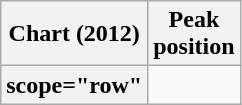<table class="wikitable sortable plainrowheaders" style="text-align:center;">
<tr>
<th scope="col">Chart (2012)</th>
<th scope="col">Peak<br>position</th>
</tr>
<tr>
<th>scope="row"</th>
</tr>
</table>
